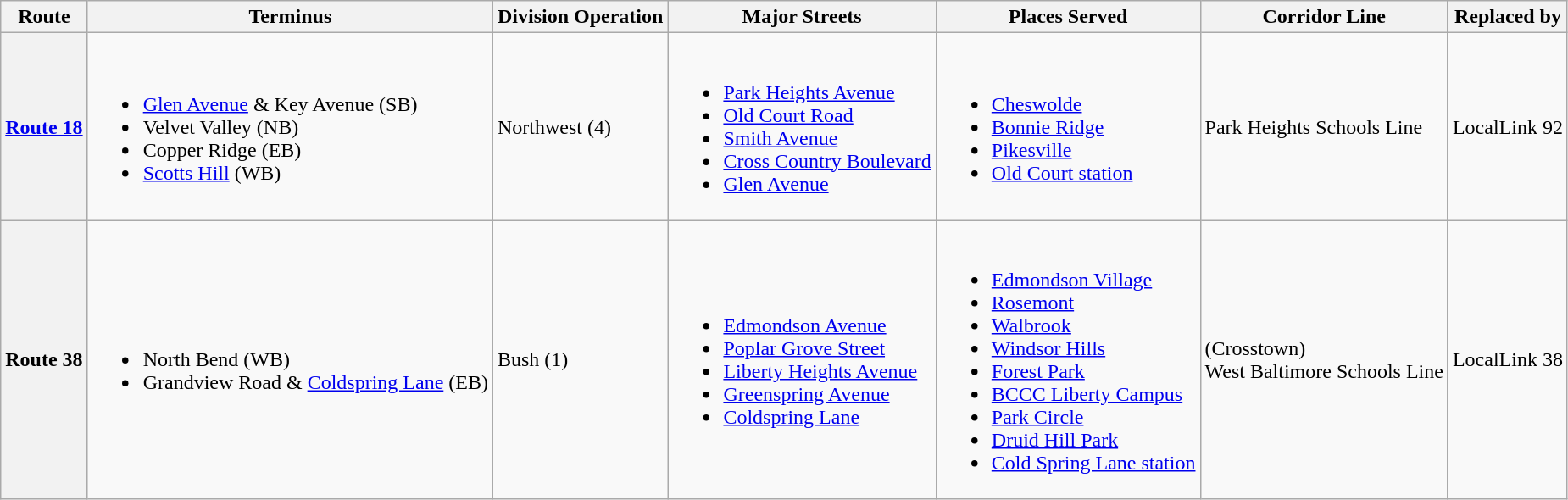<table class="wikitable">
<tr>
<th>Route</th>
<th>Terminus</th>
<th>Division Operation</th>
<th>Major Streets</th>
<th>Places Served</th>
<th>Corridor Line</th>
<th>Replaced by</th>
</tr>
<tr>
<th><a href='#'>Route 18</a></th>
<td><br><ul><li><a href='#'>Glen Avenue</a> & Key Avenue (SB)</li><li>Velvet Valley (NB)</li><li>Copper Ridge (EB)</li><li><a href='#'>Scotts Hill</a> (WB)</li></ul></td>
<td>Northwest (4)</td>
<td><br><ul><li><a href='#'>Park Heights Avenue</a></li><li><a href='#'>Old Court Road</a></li><li><a href='#'>Smith Avenue</a></li><li><a href='#'>Cross Country Boulevard</a></li><li><a href='#'>Glen Avenue</a></li></ul></td>
<td><br><ul><li><a href='#'>Cheswolde</a></li><li><a href='#'>Bonnie Ridge</a></li><li><a href='#'>Pikesville</a></li><li><a href='#'>Old Court station</a></li></ul></td>
<td>Park Heights Schools Line</td>
<td>LocalLink 92</td>
</tr>
<tr>
<th>Route 38</th>
<td><br><ul><li>North Bend (WB)</li><li>Grandview Road & <a href='#'>Coldspring Lane</a> (EB)</li></ul></td>
<td>Bush (1)</td>
<td><br><ul><li><a href='#'>Edmondson Avenue</a></li><li><a href='#'>Poplar Grove Street</a></li><li><a href='#'>Liberty Heights Avenue</a></li><li><a href='#'>Greenspring Avenue</a></li><li><a href='#'>Coldspring Lane</a></li></ul></td>
<td><br><ul><li><a href='#'>Edmondson Village</a></li><li><a href='#'>Rosemont</a></li><li><a href='#'>Walbrook</a></li><li><a href='#'>Windsor Hills</a></li><li><a href='#'>Forest Park</a></li><li><a href='#'>BCCC Liberty Campus</a></li><li><a href='#'>Park Circle</a></li><li><a href='#'>Druid Hill Park</a></li><li><a href='#'>Cold Spring Lane station</a></li></ul></td>
<td>(Crosstown)<br>West Baltimore Schools Line</td>
<td>LocalLink 38</td>
</tr>
</table>
